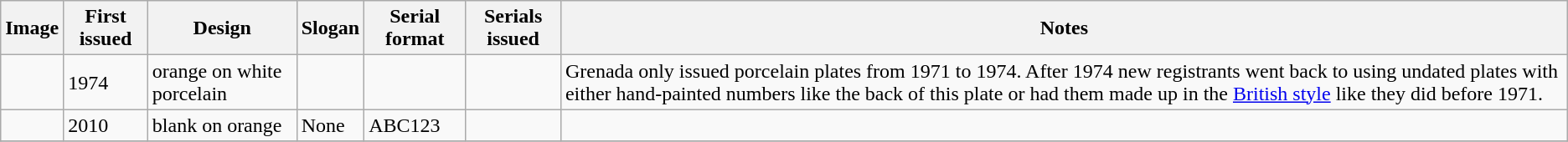<table class="wikitable">
<tr>
<th>Image</th>
<th>First issued</th>
<th>Design</th>
<th>Slogan</th>
<th>Serial format</th>
<th>Serials issued</th>
<th>Notes</th>
</tr>
<tr>
<td></td>
<td>1974</td>
<td>orange on white porcelain</td>
<td></td>
<td></td>
<td></td>
<td>Grenada only issued porcelain plates from 1971 to 1974. After 1974 new registrants went back to using undated plates with either hand-painted numbers like the back of this plate or had them made up in the <a href='#'>British style</a> like they did before 1971.</td>
</tr>
<tr>
<td></td>
<td>2010</td>
<td>blank on orange</td>
<td>None</td>
<td>ABC123</td>
<td></td>
<td></td>
</tr>
<tr>
</tr>
</table>
